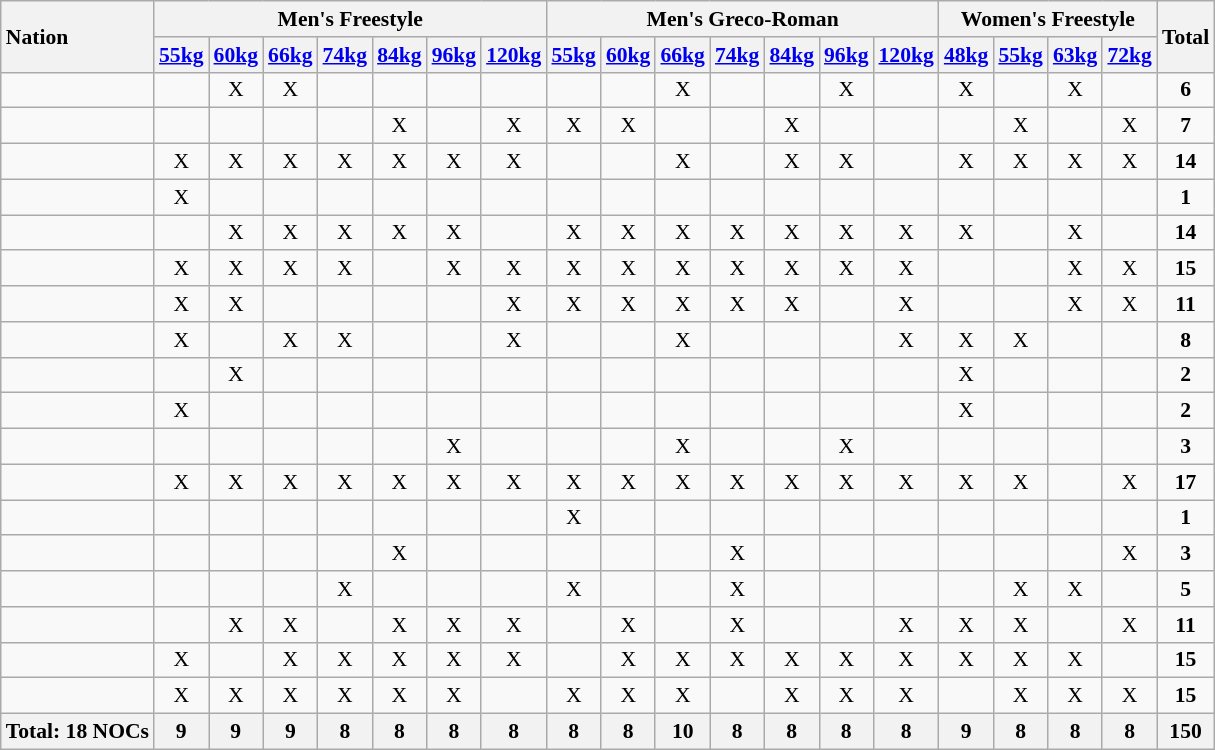<table class="wikitable" style="text-align:center; font-size:90%">
<tr>
<th rowspan="2" style="text-align:left;">Nation</th>
<th colspan="7">Men's Freestyle</th>
<th colspan="7">Men's Greco-Roman</th>
<th colspan=4>Women's Freestyle</th>
<th rowspan="2">Total</th>
</tr>
<tr>
<th><a href='#'>55kg</a></th>
<th><a href='#'>60kg</a></th>
<th><a href='#'>66kg</a></th>
<th><a href='#'>74kg</a></th>
<th><a href='#'>84kg</a></th>
<th><a href='#'>96kg</a></th>
<th><a href='#'>120kg</a></th>
<th><a href='#'>55kg</a></th>
<th><a href='#'>60kg</a></th>
<th><a href='#'>66kg</a></th>
<th><a href='#'>74kg</a></th>
<th><a href='#'>84kg</a></th>
<th><a href='#'>96kg</a></th>
<th><a href='#'>120kg</a></th>
<th><a href='#'>48kg</a></th>
<th><a href='#'>55kg</a></th>
<th><a href='#'>63kg</a></th>
<th><a href='#'>72kg</a></th>
</tr>
<tr>
<td style="text-align:left;"></td>
<td></td>
<td>X</td>
<td>X</td>
<td></td>
<td></td>
<td></td>
<td></td>
<td></td>
<td></td>
<td>X</td>
<td></td>
<td></td>
<td>X</td>
<td></td>
<td>X</td>
<td></td>
<td>X</td>
<td></td>
<td><strong>6</strong></td>
</tr>
<tr>
<td style="text-align:left;"></td>
<td></td>
<td></td>
<td></td>
<td></td>
<td>X</td>
<td></td>
<td>X</td>
<td>X</td>
<td>X</td>
<td></td>
<td></td>
<td>X</td>
<td></td>
<td></td>
<td></td>
<td>X</td>
<td></td>
<td>X</td>
<td><strong>7</strong></td>
</tr>
<tr>
<td style="text-align:left;"></td>
<td>X</td>
<td>X</td>
<td>X</td>
<td>X</td>
<td>X</td>
<td>X</td>
<td>X</td>
<td></td>
<td></td>
<td>X</td>
<td></td>
<td>X</td>
<td>X</td>
<td></td>
<td>X</td>
<td>X</td>
<td>X</td>
<td>X</td>
<td><strong>14</strong></td>
</tr>
<tr>
<td style="text-align:left;"></td>
<td>X</td>
<td></td>
<td></td>
<td></td>
<td></td>
<td></td>
<td></td>
<td></td>
<td></td>
<td></td>
<td></td>
<td></td>
<td></td>
<td></td>
<td></td>
<td></td>
<td></td>
<td></td>
<td><strong>1</strong></td>
</tr>
<tr>
<td style="text-align:left;"></td>
<td></td>
<td>X</td>
<td>X</td>
<td>X</td>
<td>X</td>
<td>X</td>
<td></td>
<td>X</td>
<td>X</td>
<td>X</td>
<td>X</td>
<td>X</td>
<td>X</td>
<td>X</td>
<td>X</td>
<td></td>
<td>X</td>
<td></td>
<td><strong>14</strong></td>
</tr>
<tr>
<td style="text-align:left;"></td>
<td>X</td>
<td>X</td>
<td>X</td>
<td>X</td>
<td></td>
<td>X</td>
<td>X</td>
<td>X</td>
<td>X</td>
<td>X</td>
<td>X</td>
<td>X</td>
<td>X</td>
<td>X</td>
<td></td>
<td></td>
<td>X</td>
<td>X</td>
<td><strong>15</strong></td>
</tr>
<tr>
<td style="text-align:left;"></td>
<td>X</td>
<td>X</td>
<td></td>
<td></td>
<td></td>
<td></td>
<td>X</td>
<td>X</td>
<td>X</td>
<td>X</td>
<td>X</td>
<td>X</td>
<td></td>
<td>X</td>
<td></td>
<td></td>
<td>X</td>
<td>X</td>
<td><strong>11</strong></td>
</tr>
<tr>
<td style="text-align:left;"></td>
<td>X</td>
<td></td>
<td>X</td>
<td>X</td>
<td></td>
<td></td>
<td>X</td>
<td></td>
<td></td>
<td>X</td>
<td></td>
<td></td>
<td></td>
<td>X</td>
<td>X</td>
<td>X</td>
<td></td>
<td></td>
<td><strong>8</strong></td>
</tr>
<tr>
<td style="text-align:left;"></td>
<td></td>
<td>X</td>
<td></td>
<td></td>
<td></td>
<td></td>
<td></td>
<td></td>
<td></td>
<td></td>
<td></td>
<td></td>
<td></td>
<td></td>
<td>X</td>
<td></td>
<td></td>
<td></td>
<td><strong>2</strong></td>
</tr>
<tr>
<td style="text-align:left;"></td>
<td>X</td>
<td></td>
<td></td>
<td></td>
<td></td>
<td></td>
<td></td>
<td></td>
<td></td>
<td></td>
<td></td>
<td></td>
<td></td>
<td></td>
<td>X</td>
<td></td>
<td></td>
<td></td>
<td><strong>2</strong></td>
</tr>
<tr>
<td style="text-align:left;"></td>
<td></td>
<td></td>
<td></td>
<td></td>
<td></td>
<td>X</td>
<td></td>
<td></td>
<td></td>
<td>X</td>
<td></td>
<td></td>
<td>X</td>
<td></td>
<td></td>
<td></td>
<td></td>
<td></td>
<td><strong>3</strong></td>
</tr>
<tr>
<td style="text-align:left;"></td>
<td>X</td>
<td>X</td>
<td>X</td>
<td>X</td>
<td>X</td>
<td>X</td>
<td>X</td>
<td>X</td>
<td>X</td>
<td>X</td>
<td>X</td>
<td>X</td>
<td>X</td>
<td>X</td>
<td>X</td>
<td>X</td>
<td></td>
<td>X</td>
<td><strong>17</strong></td>
</tr>
<tr>
<td style="text-align:left;"></td>
<td></td>
<td></td>
<td></td>
<td></td>
<td></td>
<td></td>
<td></td>
<td>X</td>
<td></td>
<td></td>
<td></td>
<td></td>
<td></td>
<td></td>
<td></td>
<td></td>
<td></td>
<td></td>
<td><strong>1</strong></td>
</tr>
<tr>
<td style="text-align:left;"></td>
<td></td>
<td></td>
<td></td>
<td></td>
<td>X</td>
<td></td>
<td></td>
<td></td>
<td></td>
<td></td>
<td>X</td>
<td></td>
<td></td>
<td></td>
<td></td>
<td></td>
<td></td>
<td>X</td>
<td><strong>3</strong></td>
</tr>
<tr>
<td style="text-align:left;"></td>
<td></td>
<td></td>
<td></td>
<td>X</td>
<td></td>
<td></td>
<td></td>
<td>X</td>
<td></td>
<td></td>
<td>X</td>
<td></td>
<td></td>
<td></td>
<td></td>
<td>X</td>
<td>X</td>
<td></td>
<td><strong>5</strong></td>
</tr>
<tr>
<td style="text-align:left;"></td>
<td></td>
<td>X</td>
<td>X</td>
<td></td>
<td>X</td>
<td>X</td>
<td>X</td>
<td></td>
<td>X</td>
<td></td>
<td>X</td>
<td></td>
<td></td>
<td>X</td>
<td>X</td>
<td>X</td>
<td></td>
<td>X</td>
<td><strong>11</strong></td>
</tr>
<tr>
<td style="text-align:left;"></td>
<td>X</td>
<td></td>
<td>X</td>
<td>X</td>
<td>X</td>
<td>X</td>
<td>X</td>
<td></td>
<td>X</td>
<td>X</td>
<td>X</td>
<td>X</td>
<td>X</td>
<td>X</td>
<td>X</td>
<td>X</td>
<td>X</td>
<td></td>
<td><strong>15</strong></td>
</tr>
<tr>
<td style="text-align:left;"></td>
<td>X</td>
<td>X</td>
<td>X</td>
<td>X</td>
<td>X</td>
<td>X</td>
<td></td>
<td>X</td>
<td>X</td>
<td>X</td>
<td></td>
<td>X</td>
<td>X</td>
<td>X</td>
<td></td>
<td>X</td>
<td>X</td>
<td>X</td>
<td><strong>15</strong></td>
</tr>
<tr>
<th>Total: 18 NOCs</th>
<th>9</th>
<th>9</th>
<th>9</th>
<th>8</th>
<th>8</th>
<th>8</th>
<th>8</th>
<th>8</th>
<th>8</th>
<th>10</th>
<th>8</th>
<th>8</th>
<th>8</th>
<th>8</th>
<th>9</th>
<th>8</th>
<th>8</th>
<th>8</th>
<th>150</th>
</tr>
</table>
